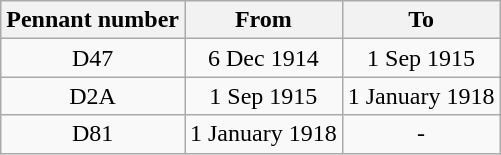<table class="wikitable" style="text-align:center">
<tr>
<th>Pennant number</th>
<th>From</th>
<th>To</th>
</tr>
<tr>
<td>D47</td>
<td>6 Dec 1914</td>
<td>1 Sep 1915</td>
</tr>
<tr>
<td>D2A</td>
<td>1 Sep 1915</td>
<td>1 January 1918</td>
</tr>
<tr>
<td>D81</td>
<td>1 January 1918</td>
<td>-</td>
</tr>
</table>
